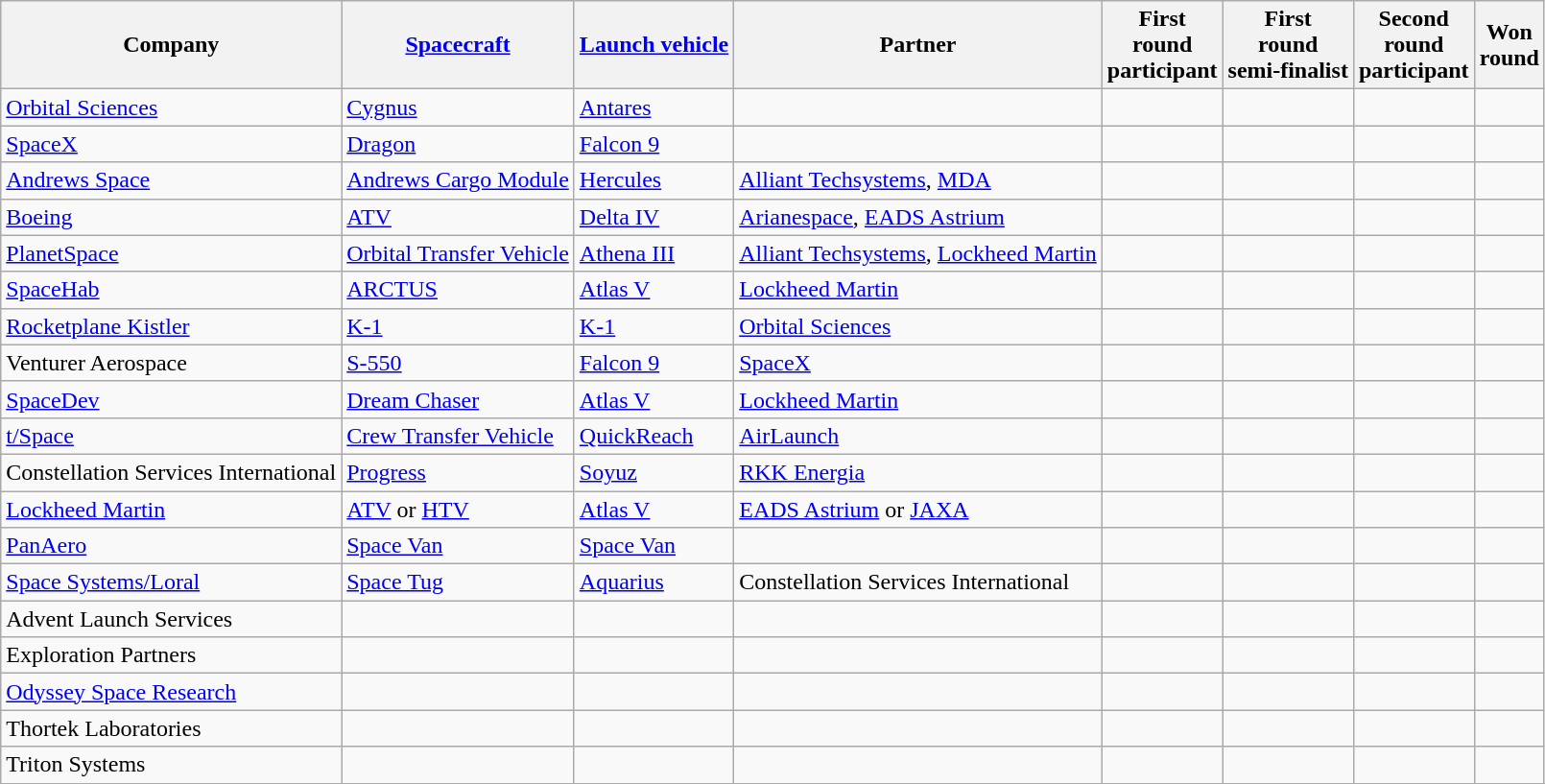<table class="wikitable sticky-header">
<tr>
<th>Company</th>
<th><a href='#'>Spacecraft</a></th>
<th><a href='#'>Launch vehicle</a></th>
<th>Partner</th>
<th>First<br>round<br>participant</th>
<th>First<br>round<br>semi-finalist</th>
<th>Second<br>round<br>participant</th>
<th>Won<br>round</th>
</tr>
<tr>
<td><a href='#'>Orbital Sciences</a></td>
<td><a href='#'>Cygnus</a></td>
<td><a href='#'>Antares</a></td>
<td></td>
<td></td>
<td></td>
<td></td>
<td></td>
</tr>
<tr>
<td><a href='#'>SpaceX</a></td>
<td><a href='#'>Dragon</a></td>
<td><a href='#'>Falcon 9</a></td>
<td></td>
<td></td>
<td></td>
<td></td>
<td></td>
</tr>
<tr>
<td><a href='#'>Andrews Space</a></td>
<td><a href='#'>Andrews Cargo Module</a></td>
<td><a href='#'>Hercules</a></td>
<td><a href='#'>Alliant Techsystems</a>, <a href='#'>MDA</a></td>
<td></td>
<td></td>
<td></td>
<td></td>
</tr>
<tr>
<td><a href='#'>Boeing</a></td>
<td><a href='#'>ATV</a></td>
<td><a href='#'>Delta IV</a></td>
<td><a href='#'>Arianespace</a>, <a href='#'>EADS Astrium</a></td>
<td></td>
<td></td>
<td></td>
<td></td>
</tr>
<tr>
<td><a href='#'>PlanetSpace</a></td>
<td><a href='#'>Orbital Transfer Vehicle</a></td>
<td><a href='#'>Athena III</a></td>
<td><a href='#'>Alliant Techsystems</a>, <a href='#'>Lockheed Martin</a></td>
<td></td>
<td></td>
<td></td>
<td></td>
</tr>
<tr>
<td><a href='#'>SpaceHab</a></td>
<td><a href='#'>ARCTUS</a></td>
<td><a href='#'>Atlas V</a></td>
<td><a href='#'>Lockheed Martin</a></td>
<td></td>
<td></td>
<td></td>
<td></td>
</tr>
<tr>
<td><a href='#'>Rocketplane Kistler</a></td>
<td><a href='#'>K-1</a></td>
<td><a href='#'>K-1</a></td>
<td><a href='#'>Orbital Sciences</a></td>
<td></td>
<td></td>
<td></td>
<td></td>
</tr>
<tr>
<td>Venturer Aerospace</td>
<td><a href='#'>S-550</a></td>
<td><a href='#'>Falcon 9</a></td>
<td><a href='#'>SpaceX</a></td>
<td></td>
<td></td>
<td></td>
<td></td>
</tr>
<tr>
<td><a href='#'>SpaceDev</a></td>
<td><a href='#'>Dream Chaser</a></td>
<td><a href='#'>Atlas V</a></td>
<td><a href='#'>Lockheed Martin</a></td>
<td></td>
<td></td>
<td></td>
<td></td>
</tr>
<tr>
<td><a href='#'>t/Space</a></td>
<td><a href='#'>Crew Transfer Vehicle</a></td>
<td><a href='#'>QuickReach</a></td>
<td><a href='#'>AirLaunch</a></td>
<td></td>
<td></td>
<td></td>
<td></td>
</tr>
<tr>
<td>Constellation Services International</td>
<td><a href='#'>Progress</a></td>
<td><a href='#'>Soyuz</a></td>
<td><a href='#'>RKK Energia</a></td>
<td></td>
<td></td>
<td></td>
<td></td>
</tr>
<tr>
<td><a href='#'>Lockheed Martin</a></td>
<td><a href='#'>ATV</a> or <a href='#'>HTV</a></td>
<td><a href='#'>Atlas V</a></td>
<td><a href='#'>EADS Astrium</a> or <a href='#'>JAXA</a></td>
<td></td>
<td></td>
<td></td>
<td></td>
</tr>
<tr>
<td><a href='#'>PanAero</a></td>
<td><a href='#'>Space Van</a></td>
<td><a href='#'>Space Van</a></td>
<td></td>
<td></td>
<td></td>
<td></td>
<td></td>
</tr>
<tr>
<td><a href='#'>Space Systems/Loral</a></td>
<td><a href='#'>Space Tug</a></td>
<td><a href='#'>Aquarius</a></td>
<td>Constellation Services International</td>
<td></td>
<td></td>
<td></td>
<td></td>
</tr>
<tr>
<td>Advent Launch Services</td>
<td></td>
<td></td>
<td></td>
<td></td>
<td></td>
<td></td>
<td></td>
</tr>
<tr>
<td>Exploration Partners</td>
<td></td>
<td></td>
<td></td>
<td></td>
<td></td>
<td></td>
<td></td>
</tr>
<tr>
<td><a href='#'>Odyssey Space Research</a></td>
<td></td>
<td></td>
<td></td>
<td></td>
<td></td>
<td></td>
<td></td>
</tr>
<tr>
<td>Thortek Laboratories</td>
<td></td>
<td></td>
<td></td>
<td></td>
<td></td>
<td></td>
<td></td>
</tr>
<tr>
<td>Triton Systems</td>
<td></td>
<td></td>
<td></td>
<td></td>
<td></td>
<td></td>
<td></td>
</tr>
<tr>
</tr>
</table>
